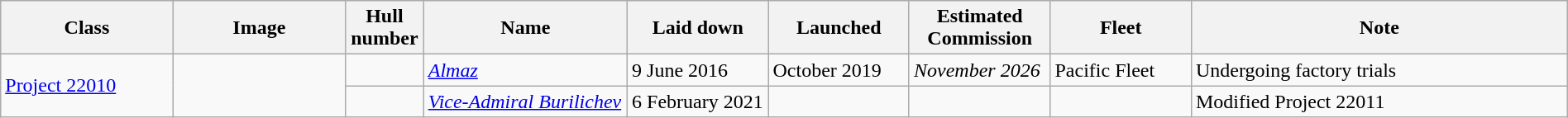<table class="wikitable" style="width:100%;">
<tr>
<th style="width:11%;">Class</th>
<th style="width:11%;">Image</th>
<th style="width:5%;">Hull number</th>
<th style="width:13%;">Name</th>
<th style="width:9%;">Laid down</th>
<th style="width:9%;">Launched</th>
<th style="width:9%;">Estimated<br>Commission</th>
<th style="width:9%;">Fleet</th>
<th style="width:24%;">Note</th>
</tr>
<tr>
<td rowspan="2"><a href='#'>Project 22010</a></td>
<td rowspan="2"></td>
<td></td>
<td><a href='#'><em>Almaz</em></a></td>
<td>9 June 2016</td>
<td>October 2019</td>
<td><em>November 2026</em></td>
<td>Pacific Fleet</td>
<td>Undergoing factory trials</td>
</tr>
<tr>
<td></td>
<td><a href='#'><em>Vice-Admiral Burilichev</em></a></td>
<td>6 February 2021</td>
<td></td>
<td></td>
<td></td>
<td>Modified Project 22011</td>
</tr>
</table>
